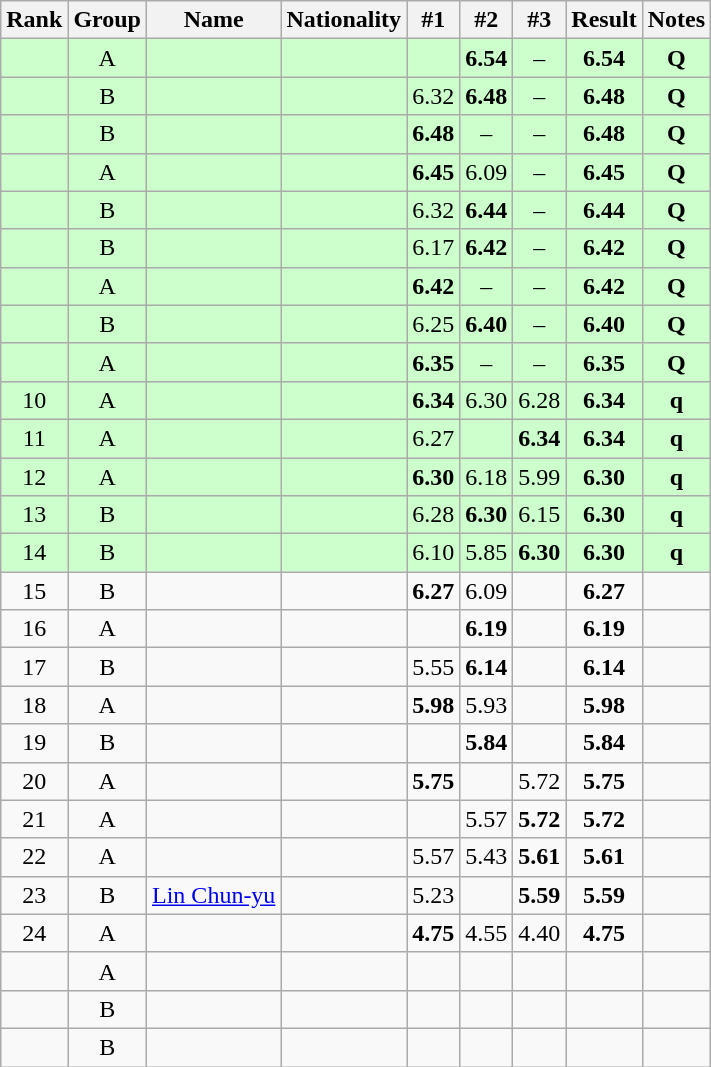<table class="wikitable sortable" style="text-align:center">
<tr>
<th>Rank</th>
<th>Group</th>
<th>Name</th>
<th>Nationality</th>
<th>#1</th>
<th>#2</th>
<th>#3</th>
<th>Result</th>
<th class="unsortable">Notes</th>
</tr>
<tr bgcolor=ccffcc>
<td></td>
<td>A</td>
<td align=left></td>
<td align=left></td>
<td></td>
<td><strong>6.54</strong></td>
<td>–</td>
<td><strong>6.54</strong></td>
<td><strong>Q</strong></td>
</tr>
<tr bgcolor=ccffcc>
<td></td>
<td>B</td>
<td align=left></td>
<td align=left></td>
<td>6.32</td>
<td><strong>6.48</strong></td>
<td>–</td>
<td><strong>6.48</strong></td>
<td><strong>Q</strong></td>
</tr>
<tr bgcolor=ccffcc>
<td></td>
<td>B</td>
<td align=left></td>
<td align=left></td>
<td><strong>6.48</strong></td>
<td>–</td>
<td>–</td>
<td><strong>6.48</strong></td>
<td><strong>Q</strong></td>
</tr>
<tr bgcolor=ccffcc>
<td></td>
<td>A</td>
<td align=left></td>
<td align=left></td>
<td><strong>6.45</strong></td>
<td>6.09</td>
<td>–</td>
<td><strong>6.45</strong></td>
<td><strong>Q</strong></td>
</tr>
<tr bgcolor=ccffcc>
<td></td>
<td>B</td>
<td align=left></td>
<td align=left></td>
<td>6.32</td>
<td><strong>6.44</strong></td>
<td>–</td>
<td><strong>6.44</strong></td>
<td><strong>Q</strong></td>
</tr>
<tr bgcolor=ccffcc>
<td></td>
<td>B</td>
<td align=left></td>
<td align=left></td>
<td>6.17</td>
<td><strong>6.42</strong></td>
<td>–</td>
<td><strong>6.42</strong></td>
<td><strong>Q</strong></td>
</tr>
<tr bgcolor=ccffcc>
<td></td>
<td>A</td>
<td align=left></td>
<td align=left></td>
<td><strong>6.42</strong></td>
<td>–</td>
<td>–</td>
<td><strong>6.42</strong></td>
<td><strong>Q</strong></td>
</tr>
<tr bgcolor=ccffcc>
<td></td>
<td>B</td>
<td align=left></td>
<td align=left></td>
<td>6.25</td>
<td><strong>6.40</strong></td>
<td>–</td>
<td><strong>6.40</strong></td>
<td><strong>Q</strong></td>
</tr>
<tr bgcolor=ccffcc>
<td></td>
<td>A</td>
<td align=left></td>
<td align=left></td>
<td><strong>6.35</strong></td>
<td>–</td>
<td>–</td>
<td><strong>6.35</strong></td>
<td><strong>Q</strong></td>
</tr>
<tr bgcolor=ccffcc>
<td>10</td>
<td>A</td>
<td align=left></td>
<td align=left></td>
<td><strong>6.34</strong></td>
<td>6.30</td>
<td>6.28</td>
<td><strong>6.34</strong></td>
<td><strong>q</strong></td>
</tr>
<tr bgcolor=ccffcc>
<td>11</td>
<td>A</td>
<td align=left></td>
<td align=left></td>
<td>6.27</td>
<td></td>
<td><strong>6.34</strong></td>
<td><strong>6.34</strong></td>
<td><strong>q</strong></td>
</tr>
<tr bgcolor=ccffcc>
<td>12</td>
<td>A</td>
<td align=left></td>
<td align=left></td>
<td><strong>6.30</strong></td>
<td>6.18</td>
<td>5.99</td>
<td><strong>6.30</strong></td>
<td><strong>q</strong></td>
</tr>
<tr bgcolor=ccffcc>
<td>13</td>
<td>B</td>
<td align=left></td>
<td align=left></td>
<td>6.28</td>
<td><strong>6.30</strong></td>
<td>6.15</td>
<td><strong>6.30</strong></td>
<td><strong>q</strong></td>
</tr>
<tr bgcolor=ccffcc>
<td>14</td>
<td>B</td>
<td align=left></td>
<td align=left></td>
<td>6.10</td>
<td>5.85</td>
<td><strong>6.30</strong></td>
<td><strong>6.30</strong></td>
<td><strong>q</strong></td>
</tr>
<tr>
<td>15</td>
<td>B</td>
<td align=left></td>
<td align=left></td>
<td><strong>6.27</strong></td>
<td>6.09</td>
<td></td>
<td><strong>6.27</strong></td>
<td></td>
</tr>
<tr>
<td>16</td>
<td>A</td>
<td align=left></td>
<td align=left></td>
<td></td>
<td><strong>6.19</strong></td>
<td></td>
<td><strong>6.19</strong></td>
<td></td>
</tr>
<tr>
<td>17</td>
<td>B</td>
<td align=left></td>
<td align=left></td>
<td>5.55</td>
<td><strong>6.14</strong></td>
<td></td>
<td><strong>6.14</strong></td>
<td></td>
</tr>
<tr>
<td>18</td>
<td>A</td>
<td align=left></td>
<td align=left></td>
<td><strong>5.98</strong></td>
<td>5.93</td>
<td></td>
<td><strong>5.98</strong></td>
<td></td>
</tr>
<tr>
<td>19</td>
<td>B</td>
<td align=left></td>
<td align=left></td>
<td></td>
<td><strong>5.84</strong></td>
<td></td>
<td><strong>5.84</strong></td>
<td></td>
</tr>
<tr>
<td>20</td>
<td>A</td>
<td align=left></td>
<td align=left></td>
<td><strong>5.75</strong></td>
<td></td>
<td>5.72</td>
<td><strong>5.75</strong></td>
<td></td>
</tr>
<tr>
<td>21</td>
<td>A</td>
<td align=left></td>
<td align=left></td>
<td></td>
<td>5.57</td>
<td><strong>5.72</strong></td>
<td><strong>5.72</strong></td>
<td></td>
</tr>
<tr>
<td>22</td>
<td>A</td>
<td align=left></td>
<td align=left></td>
<td>5.57</td>
<td>5.43</td>
<td><strong>5.61</strong></td>
<td><strong>5.61</strong></td>
<td></td>
</tr>
<tr>
<td>23</td>
<td>B</td>
<td align=left><a href='#'>Lin Chun-yu</a></td>
<td align=left></td>
<td>5.23</td>
<td></td>
<td><strong>5.59</strong></td>
<td><strong>5.59</strong></td>
<td></td>
</tr>
<tr>
<td>24</td>
<td>A</td>
<td align=left></td>
<td align=left></td>
<td><strong>4.75</strong></td>
<td>4.55</td>
<td>4.40</td>
<td><strong>4.75</strong></td>
<td></td>
</tr>
<tr>
<td></td>
<td>A</td>
<td align=left></td>
<td align=left></td>
<td></td>
<td></td>
<td></td>
<td></td>
<td></td>
</tr>
<tr>
<td></td>
<td>B</td>
<td align=left></td>
<td align=left></td>
<td></td>
<td></td>
<td></td>
<td></td>
<td></td>
</tr>
<tr>
<td></td>
<td>B</td>
<td align=left></td>
<td align=left></td>
<td></td>
<td></td>
<td></td>
<td></td>
<td></td>
</tr>
</table>
